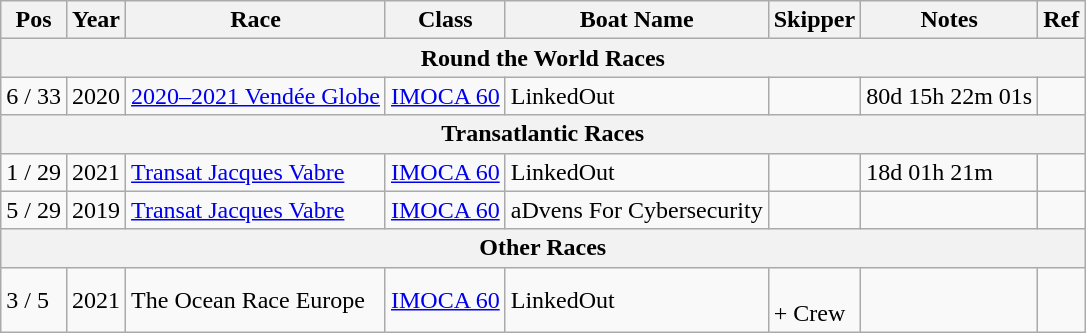<table class="wikitable sortable">
<tr>
<th>Pos</th>
<th>Year</th>
<th>Race</th>
<th>Class</th>
<th>Boat Name</th>
<th>Skipper</th>
<th>Notes</th>
<th>Ref</th>
</tr>
<tr>
<th colspan = 8><strong>Round the World Races</strong></th>
</tr>
<tr>
<td>6 / 33</td>
<td>2020</td>
<td><a href='#'>2020–2021 Vendée Globe</a></td>
<td><a href='#'>IMOCA 60</a></td>
<td>LinkedOut</td>
<td></td>
<td>80d 15h 22m 01s</td>
<td></td>
</tr>
<tr>
<th colspan = 8><strong>Transatlantic Races</strong></th>
</tr>
<tr>
<td>1 / 29</td>
<td>2021</td>
<td><a href='#'>Transat Jacques Vabre</a></td>
<td><a href='#'>IMOCA 60</a></td>
<td>LinkedOut</td>
<td> <br> </td>
<td>18d 01h 21m</td>
<td></td>
</tr>
<tr>
<td>5 / 29</td>
<td>2019</td>
<td><a href='#'>Transat Jacques Vabre</a></td>
<td><a href='#'>IMOCA 60</a></td>
<td>aDvens For Cybersecurity</td>
<td> <br> </td>
<td></td>
<td></td>
</tr>
<tr>
<th colspan = 8><strong>Other Races</strong></th>
</tr>
<tr>
<td>3 / 5</td>
<td>2021</td>
<td>The Ocean Race Europe</td>
<td><a href='#'>IMOCA 60</a></td>
<td>LinkedOut</td>
<td> <br> + Crew</td>
<td></td>
<td></td>
</tr>
</table>
